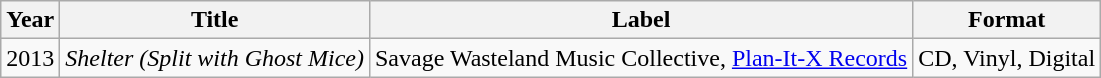<table class="wikitable">
<tr>
<th>Year</th>
<th>Title</th>
<th>Label</th>
<th>Format</th>
</tr>
<tr>
<td>2013</td>
<td><em>Shelter (Split with Ghost Mice)</em></td>
<td>Savage Wasteland Music Collective, <a href='#'>Plan-It-X Records</a></td>
<td>CD, Vinyl, Digital</td>
</tr>
</table>
